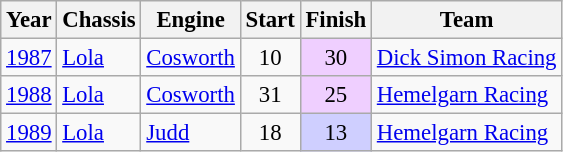<table class="wikitable" style="font-size: 95%;">
<tr>
<th>Year</th>
<th>Chassis</th>
<th>Engine</th>
<th>Start</th>
<th>Finish</th>
<th>Team</th>
</tr>
<tr>
<td><a href='#'>1987</a></td>
<td><a href='#'>Lola</a></td>
<td><a href='#'>Cosworth</a></td>
<td align=center>10</td>
<td align=center style="background:#EFCFFF;">30</td>
<td><a href='#'>Dick Simon Racing</a></td>
</tr>
<tr>
<td><a href='#'>1988</a></td>
<td><a href='#'>Lola</a></td>
<td><a href='#'>Cosworth</a></td>
<td align=center>31</td>
<td align=center style="background:#EFCFFF;">25</td>
<td><a href='#'>Hemelgarn Racing</a></td>
</tr>
<tr>
<td><a href='#'>1989</a></td>
<td><a href='#'>Lola</a></td>
<td><a href='#'>Judd</a></td>
<td align=center>18</td>
<td align=center style="background:#CFCFFF;">13</td>
<td><a href='#'>Hemelgarn Racing</a></td>
</tr>
</table>
